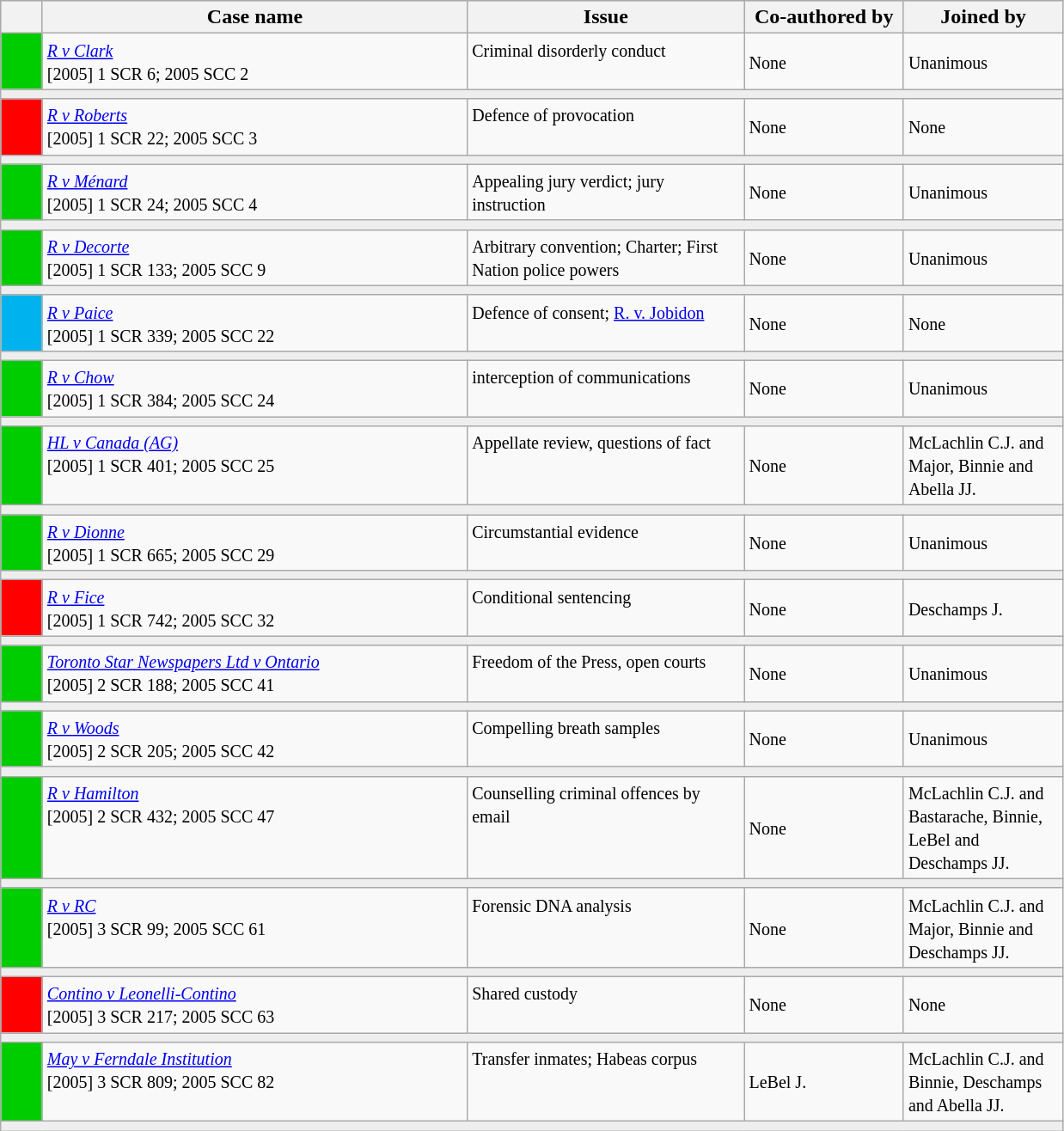<table class="wikitable" width=825>
<tr bgcolor="#CCCCCC">
<th width=25px></th>
<th width=40%>Case name</th>
<th>Issue</th>
<th width=15%>Co-authored by</th>
<th width=15%>Joined by</th>
</tr>
<tr>
<td bgcolor="#00cd00"></td>
<td align=left valign=top><small><em><a href='#'>R v Clark</a></em> <br> [2005] 1 SCR 6; 2005 SCC 2 </small></td>
<td valign=top><small>Criminal disorderly conduct</small></td>
<td><small> None</small></td>
<td><small> Unanimous</small></td>
</tr>
<tr>
<td bgcolor=#EEEEEE colspan=5 valign=top><small></small></td>
</tr>
<tr>
<td bgcolor="red"></td>
<td align=left valign=top><small><em><a href='#'>R v Roberts</a></em><br> [2005] 1 SCR 22; 2005 SCC 3 </small></td>
<td valign=top><small>Defence of provocation</small></td>
<td><small> None</small></td>
<td><small> None</small></td>
</tr>
<tr>
<td bgcolor=#EEEEEE colspan=5 valign=top><small></small></td>
</tr>
<tr>
<td bgcolor="#00cd00"></td>
<td align=left valign=top><small><em><a href='#'>R v Ménard</a></em><br> [2005] 1 SCR 24; 2005 SCC 4 </small></td>
<td valign=top><small>Appealing jury verdict; jury instruction</small></td>
<td><small> None</small></td>
<td><small> Unanimous</small></td>
</tr>
<tr>
<td bgcolor=#EEEEEE colspan=5 valign=top><small></small></td>
</tr>
<tr>
<td bgcolor="#00cd00"></td>
<td align=left valign=top><small><em><a href='#'>R v Decorte</a></em><br> [2005] 1 SCR 133; 2005 SCC 9 </small></td>
<td valign=top><small>Arbitrary convention; Charter; First Nation police powers</small></td>
<td><small> None</small></td>
<td><small> Unanimous</small></td>
</tr>
<tr>
<td bgcolor=#EEEEEE colspan=5 valign=top><small></small></td>
</tr>
<tr>
<td bgcolor="#00B2EE"></td>
<td align=left valign=top><small><em><a href='#'>R v Paice</a></em><br> [2005] 1 SCR 339; 2005 SCC 22 </small></td>
<td valign=top><small>Defence of consent; <a href='#'>R. v. Jobidon</a></small></td>
<td><small> None</small></td>
<td><small> None</small></td>
</tr>
<tr>
<td bgcolor=#EEEEEE colspan=5 valign=top><small></small></td>
</tr>
<tr>
<td bgcolor="#00cd00"></td>
<td align=left valign=top><small><em><a href='#'>R v Chow</a></em><br> [2005] 1 SCR 384; 2005 SCC 24 </small></td>
<td valign=top><small>interception of communications</small></td>
<td><small> None</small></td>
<td><small> Unanimous</small></td>
</tr>
<tr>
<td bgcolor=#EEEEEE colspan=5 valign=top><small></small></td>
</tr>
<tr>
<td bgcolor="#00cd00"></td>
<td align=left valign=top><small><em><a href='#'>HL v Canada (AG)</a></em><br> [2005] 1 SCR 401; 2005 SCC 25 </small></td>
<td valign=top><small>Appellate review, questions of fact</small></td>
<td><small> None</small></td>
<td><small>McLachlin C.J. and Major, Binnie and Abella JJ.</small></td>
</tr>
<tr>
<td bgcolor=#EEEEEE colspan=5 valign=top><small></small></td>
</tr>
<tr>
<td bgcolor="#00cd00"></td>
<td align=left valign=top><small><em><a href='#'>R v Dionne</a></em><br> [2005] 1 SCR 665; 2005 SCC 29 </small></td>
<td valign=top><small>Circumstantial evidence</small></td>
<td><small> None</small></td>
<td><small> Unanimous</small></td>
</tr>
<tr>
<td bgcolor=#EEEEEE colspan=5 valign=top><small></small></td>
</tr>
<tr>
<td bgcolor="red"></td>
<td align=left valign=top><small><em><a href='#'>R v Fice</a></em><br> [2005] 1 SCR 742; 2005 SCC 32 </small></td>
<td valign=top><small>Conditional sentencing</small></td>
<td><small> None</small></td>
<td><small> Deschamps J.</small></td>
</tr>
<tr>
<td bgcolor=#EEEEEE colspan=5 valign=top><small></small></td>
</tr>
<tr>
<td bgcolor="#00cd00"></td>
<td align=left valign=top><small><em><a href='#'>Toronto Star Newspapers Ltd v Ontario</a></em><br> [2005] 2 SCR 188; 2005 SCC 41 </small></td>
<td valign=top><small>Freedom of the Press, open courts</small></td>
<td><small> None</small></td>
<td><small> Unanimous</small></td>
</tr>
<tr>
<td bgcolor=#EEEEEE colspan=5 valign=top><small></small></td>
</tr>
<tr>
<td bgcolor="#00cd00"></td>
<td align=left valign=top><small><em><a href='#'>R v Woods</a></em><br> [2005] 2 SCR 205; 2005 SCC 42 </small></td>
<td valign=top><small>Compelling breath samples</small></td>
<td><small> None</small></td>
<td><small> Unanimous</small></td>
</tr>
<tr>
<td bgcolor=#EEEEEE colspan=5 valign=top><small></small></td>
</tr>
<tr>
<td bgcolor="#00cd00"></td>
<td align=left valign=top><small><em><a href='#'>R v Hamilton</a></em><br> [2005] 2 SCR 432; 2005 SCC 47 </small></td>
<td valign=top><small>Counselling criminal offences by email</small></td>
<td><small> None</small></td>
<td><small> McLachlin C.J. and Bastarache, Binnie, LeBel and Deschamps JJ.</small></td>
</tr>
<tr>
<td bgcolor=#EEEEEE colspan=5 valign=top><small></small></td>
</tr>
<tr>
<td bgcolor="#00cd00"></td>
<td align=left valign=top><small><em><a href='#'>R v RC</a></em><br> [2005] 3 SCR 99; 2005 SCC 61 </small></td>
<td valign=top><small>Forensic DNA analysis</small></td>
<td><small> None</small></td>
<td><small> McLachlin C.J. and Major, Binnie and Deschamps JJ.</small></td>
</tr>
<tr>
<td bgcolor=#EEEEEE colspan=5 valign=top><small></small></td>
</tr>
<tr>
<td bgcolor="red"></td>
<td align=left valign=top><small><em><a href='#'>Contino v Leonelli-Contino</a></em><br> [2005] 3 SCR 217; 2005 SCC 63 </small></td>
<td valign=top><small>Shared custody</small></td>
<td><small> None</small></td>
<td><small> None</small></td>
</tr>
<tr>
<td bgcolor=#EEEEEE colspan=5 valign=top><small></small></td>
</tr>
<tr>
<td bgcolor="#00cd00"></td>
<td align=left valign=top><small><em><a href='#'>May v Ferndale Institution</a></em><br> [2005] 3 SCR 809; 2005 SCC 82 </small></td>
<td valign=top><small>Transfer inmates; Habeas corpus</small></td>
<td><small> LeBel J.</small></td>
<td><small> McLachlin C.J. and Binnie, Deschamps and Abella JJ.</small></td>
</tr>
<tr>
<td bgcolor=#EEEEEE colspan=5 valign=top><small></small></td>
</tr>
</table>
